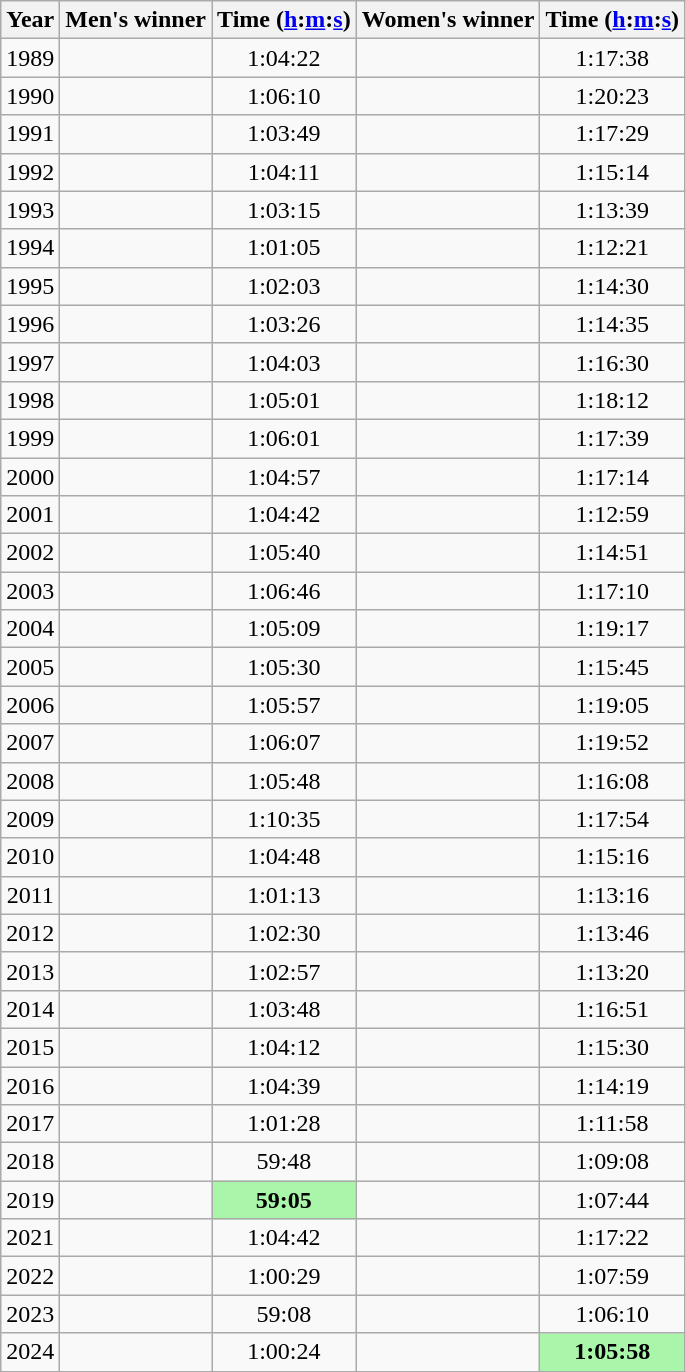<table class="wikitable sortable" style="text-align:center">
<tr>
<th>Year</th>
<th class=unsortable>Men's winner</th>
<th>Time (<a href='#'>h</a>:<a href='#'>m</a>:<a href='#'>s</a>)</th>
<th class=unsortable>Women's winner</th>
<th>Time (<a href='#'>h</a>:<a href='#'>m</a>:<a href='#'>s</a>)</th>
</tr>
<tr>
<td>1989</td>
<td align=left></td>
<td>1:04:22</td>
<td align=left></td>
<td>1:17:38</td>
</tr>
<tr>
<td>1990</td>
<td align=left></td>
<td>1:06:10</td>
<td align=left></td>
<td>1:20:23</td>
</tr>
<tr>
<td>1991</td>
<td align=left></td>
<td>1:03:49</td>
<td align=left></td>
<td>1:17:29</td>
</tr>
<tr>
<td>1992</td>
<td align=left></td>
<td>1:04:11</td>
<td align=left></td>
<td>1:15:14</td>
</tr>
<tr>
<td>1993</td>
<td align=left></td>
<td>1:03:15</td>
<td align=left></td>
<td>1:13:39</td>
</tr>
<tr>
<td>1994</td>
<td align=left></td>
<td>1:01:05</td>
<td align=left></td>
<td>1:12:21</td>
</tr>
<tr>
<td>1995</td>
<td align=left></td>
<td>1:02:03</td>
<td align=left></td>
<td>1:14:30</td>
</tr>
<tr>
<td>1996</td>
<td align=left></td>
<td>1:03:26</td>
<td align=left></td>
<td>1:14:35</td>
</tr>
<tr>
<td>1997</td>
<td align=left></td>
<td>1:04:03</td>
<td align=left></td>
<td>1:16:30</td>
</tr>
<tr>
<td>1998</td>
<td align=left></td>
<td>1:05:01</td>
<td align=left></td>
<td>1:18:12</td>
</tr>
<tr>
<td>1999</td>
<td align=left></td>
<td>1:06:01</td>
<td align=left></td>
<td>1:17:39</td>
</tr>
<tr>
<td>2000</td>
<td align=left></td>
<td>1:04:57</td>
<td align=left></td>
<td>1:17:14</td>
</tr>
<tr>
<td>2001</td>
<td align=left></td>
<td>1:04:42</td>
<td align=left></td>
<td>1:12:59</td>
</tr>
<tr>
<td>2002</td>
<td align=left></td>
<td>1:05:40</td>
<td align=left></td>
<td>1:14:51</td>
</tr>
<tr>
<td>2003</td>
<td align=left></td>
<td>1:06:46</td>
<td align=left></td>
<td>1:17:10</td>
</tr>
<tr>
<td>2004</td>
<td align=left></td>
<td>1:05:09</td>
<td align=left></td>
<td>1:19:17</td>
</tr>
<tr>
<td>2005</td>
<td align=left></td>
<td>1:05:30</td>
<td align=left></td>
<td>1:15:45</td>
</tr>
<tr>
<td>2006</td>
<td align=left></td>
<td>1:05:57</td>
<td align=left></td>
<td>1:19:05</td>
</tr>
<tr>
<td>2007</td>
<td align=left></td>
<td>1:06:07</td>
<td align=left></td>
<td>1:19:52</td>
</tr>
<tr>
<td>2008</td>
<td align=left></td>
<td>1:05:48</td>
<td align=left></td>
<td>1:16:08</td>
</tr>
<tr>
<td>2009</td>
<td align=left></td>
<td>1:10:35</td>
<td align=left></td>
<td>1:17:54</td>
</tr>
<tr>
<td>2010</td>
<td align=left></td>
<td>1:04:48</td>
<td align=left></td>
<td>1:15:16</td>
</tr>
<tr>
<td>2011</td>
<td align=left></td>
<td>1:01:13</td>
<td align=left></td>
<td>1:13:16</td>
</tr>
<tr>
<td>2012</td>
<td align=left></td>
<td>1:02:30</td>
<td align=left></td>
<td>1:13:46</td>
</tr>
<tr>
<td>2013</td>
<td align=left></td>
<td>1:02:57</td>
<td align=left></td>
<td>1:13:20</td>
</tr>
<tr>
<td>2014</td>
<td align=left></td>
<td>1:03:48</td>
<td align=left></td>
<td>1:16:51</td>
</tr>
<tr>
<td>2015</td>
<td align=left></td>
<td>1:04:12</td>
<td align=left></td>
<td>1:15:30</td>
</tr>
<tr>
<td>2016</td>
<td align=left></td>
<td>1:04:39</td>
<td align=left></td>
<td>1:14:19</td>
</tr>
<tr>
<td>2017</td>
<td align=left></td>
<td>1:01:28</td>
<td align=left></td>
<td>1:11:58</td>
</tr>
<tr>
<td>2018</td>
<td align=left></td>
<td>59:48</td>
<td align=left></td>
<td>1:09:08</td>
</tr>
<tr>
<td>2019</td>
<td align=left></td>
<td bgcolor=#A9F5A9><strong>59:05</strong></td>
<td align=left></td>
<td>1:07:44</td>
</tr>
<tr>
<td>2021</td>
<td align=left></td>
<td>1:04:42</td>
<td align=left></td>
<td>1:17:22</td>
</tr>
<tr>
<td>2022</td>
<td align=left></td>
<td>1:00:29</td>
<td align=left></td>
<td>1:07:59</td>
</tr>
<tr>
<td>2023</td>
<td align=left></td>
<td>59:08</td>
<td align=left></td>
<td>1:06:10</td>
</tr>
<tr>
<td>2024</td>
<td align=left></td>
<td>1:00:24</td>
<td align=left></td>
<td bgcolor=#A9F5A9><strong>1:05:58</strong></td>
</tr>
</table>
